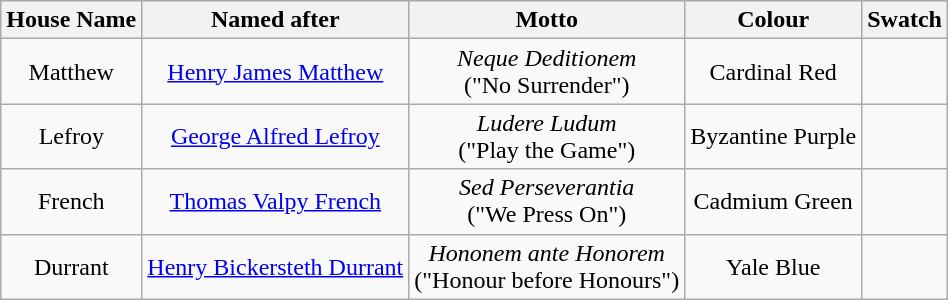<table class="wikitable" style="text-align: center">
<tr>
<th>House Name</th>
<th>Named after</th>
<th>Motto</th>
<th>Colour</th>
<th>Swatch</th>
</tr>
<tr>
<td>Matthew</td>
<td><a href='#'>Henry James Matthew</a></td>
<td><em>Neque Deditionem</em><br>("No Surrender")</td>
<td>Cardinal Red</td>
<td></td>
</tr>
<tr>
<td>Lefroy</td>
<td><a href='#'>George Alfred Lefroy</a></td>
<td><em>Ludere Ludum</em><br>("Play the Game")</td>
<td>Byzantine Purple</td>
<td></td>
</tr>
<tr>
<td>French</td>
<td><a href='#'>Thomas Valpy French</a></td>
<td><em>Sed Perseverantia</em><br>("We Press On")</td>
<td>Cadmium Green</td>
<td></td>
</tr>
<tr>
<td>Durrant</td>
<td><a href='#'>Henry Bickersteth Durrant</a></td>
<td><em>Hononem ante Honorem</em><br>("Honour before Honours")</td>
<td>Yale Blue</td>
<td></td>
</tr>
</table>
